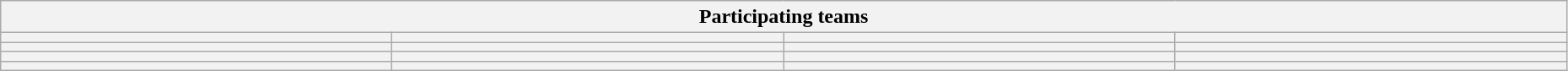<table class="wikitable" style="width:98%;">
<tr>
<th colspan=4>Participating teams</th>
</tr>
<tr>
<th width=25%></th>
<th width=25%></th>
<th width=25%></th>
<th width=25%></th>
</tr>
<tr>
<th></th>
<th></th>
<th></th>
<th></th>
</tr>
<tr>
<th></th>
<th></th>
<th></th>
<th></th>
</tr>
<tr>
<th></th>
<th></th>
<th></th>
<th></th>
</tr>
</table>
